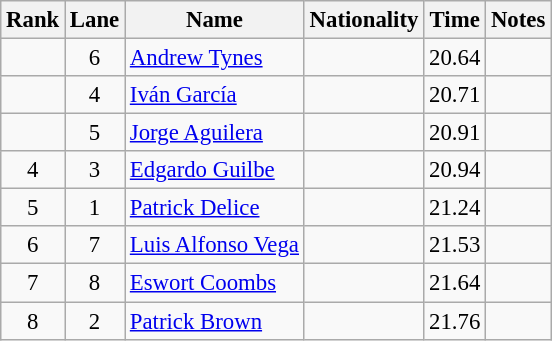<table class="wikitable sortable" style="text-align:center;font-size:95%">
<tr>
<th>Rank</th>
<th>Lane</th>
<th>Name</th>
<th>Nationality</th>
<th>Time</th>
<th>Notes</th>
</tr>
<tr>
<td></td>
<td>6</td>
<td align=left><a href='#'>Andrew Tynes</a></td>
<td align=left></td>
<td>20.64</td>
<td></td>
</tr>
<tr>
<td></td>
<td>4</td>
<td align=left><a href='#'>Iván García</a></td>
<td align=left></td>
<td>20.71</td>
<td></td>
</tr>
<tr>
<td></td>
<td>5</td>
<td align=left><a href='#'>Jorge Aguilera</a></td>
<td align=left></td>
<td>20.91</td>
<td></td>
</tr>
<tr>
<td>4</td>
<td>3</td>
<td align=left><a href='#'>Edgardo Guilbe</a></td>
<td align=left></td>
<td>20.94</td>
<td></td>
</tr>
<tr>
<td>5</td>
<td>1</td>
<td align=left><a href='#'>Patrick Delice</a></td>
<td align=left></td>
<td>21.24</td>
<td></td>
</tr>
<tr>
<td>6</td>
<td>7</td>
<td align=left><a href='#'>Luis Alfonso Vega</a></td>
<td align=left></td>
<td>21.53</td>
<td></td>
</tr>
<tr>
<td>7</td>
<td>8</td>
<td align=left><a href='#'>Eswort Coombs</a></td>
<td align=left></td>
<td>21.64</td>
<td></td>
</tr>
<tr>
<td>8</td>
<td>2</td>
<td align=left><a href='#'>Patrick Brown</a></td>
<td align=left></td>
<td>21.76</td>
<td></td>
</tr>
</table>
